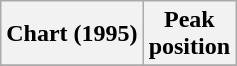<table class="wikitable sortable plainrowheaders">
<tr>
<th>Chart (1995)</th>
<th>Peak<br>position</th>
</tr>
<tr>
</tr>
</table>
